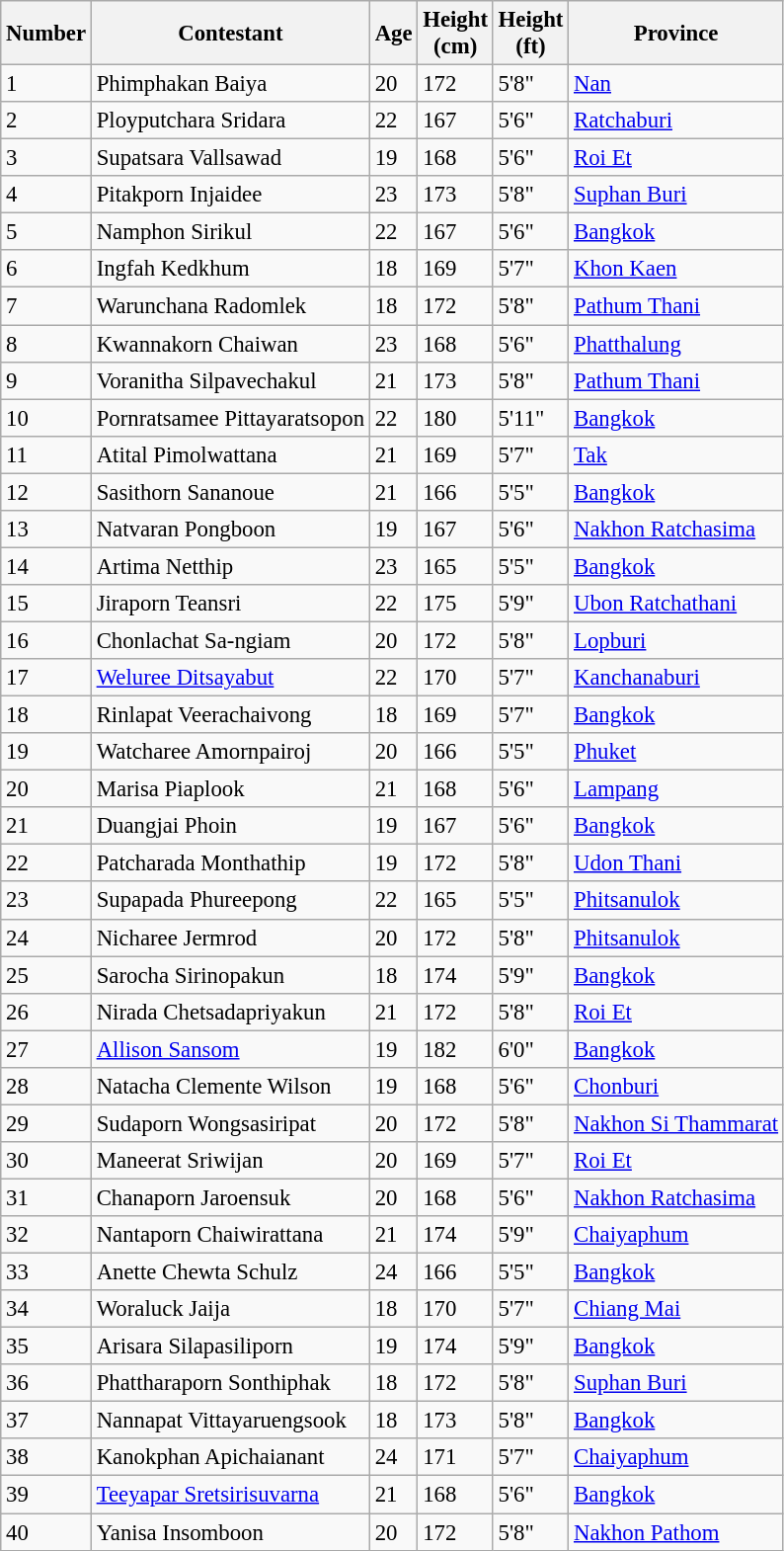<table class="wikitable sortable" style="font-size: 95%;">
<tr>
<th>Number</th>
<th>Contestant</th>
<th>Age</th>
<th>Height<br> (cm)</th>
<th>Height<br> (ft)</th>
<th>Province</th>
</tr>
<tr>
<td>1</td>
<td>Phimphakan Baiya</td>
<td>20</td>
<td>172</td>
<td>5'8"</td>
<td> <a href='#'>Nan</a></td>
</tr>
<tr>
<td>2</td>
<td>Ployputchara Sridara</td>
<td>22</td>
<td>167</td>
<td>5'6"</td>
<td><a href='#'>Ratchaburi</a></td>
</tr>
<tr>
<td>3</td>
<td>Supatsara Vallsawad</td>
<td>19</td>
<td>168</td>
<td>5'6"</td>
<td><a href='#'>Roi Et</a></td>
</tr>
<tr>
<td>4</td>
<td>Pitakporn Injaidee</td>
<td>23</td>
<td>173</td>
<td>5'8"</td>
<td> <a href='#'>Suphan Buri</a></td>
</tr>
<tr>
<td>5</td>
<td>Namphon Sirikul</td>
<td>22</td>
<td>167</td>
<td>5'6"</td>
<td> <a href='#'>Bangkok</a></td>
</tr>
<tr>
<td>6</td>
<td>Ingfah Kedkhum</td>
<td>18</td>
<td>169</td>
<td>5'7"</td>
<td><a href='#'>Khon Kaen</a></td>
</tr>
<tr>
<td>7</td>
<td>Warunchana Radomlek</td>
<td>18</td>
<td>172</td>
<td>5'8"</td>
<td><a href='#'>Pathum Thani</a></td>
</tr>
<tr>
<td>8</td>
<td>Kwannakorn Chaiwan</td>
<td>23</td>
<td>168</td>
<td>5'6"</td>
<td> <a href='#'>Phatthalung</a></td>
</tr>
<tr>
<td>9</td>
<td>Voranitha Silpavechakul</td>
<td>21</td>
<td>173</td>
<td>5'8"</td>
<td><a href='#'>Pathum Thani</a></td>
</tr>
<tr>
<td>10</td>
<td>Pornratsamee Pittayaratsopon</td>
<td>22</td>
<td>180</td>
<td>5'11"</td>
<td> <a href='#'>Bangkok</a></td>
</tr>
<tr>
<td>11</td>
<td>Atital Pimolwattana</td>
<td>21</td>
<td>169</td>
<td>5'7"</td>
<td> <a href='#'>Tak</a></td>
</tr>
<tr>
<td>12</td>
<td>Sasithorn Sananoue</td>
<td>21</td>
<td>166</td>
<td>5'5"</td>
<td> <a href='#'>Bangkok</a></td>
</tr>
<tr>
<td>13</td>
<td>Natvaran Pongboon</td>
<td>19</td>
<td>167</td>
<td>5'6"</td>
<td> <a href='#'>Nakhon Ratchasima</a></td>
</tr>
<tr>
<td>14</td>
<td>Artima Netthip</td>
<td>23</td>
<td>165</td>
<td>5'5"</td>
<td> <a href='#'>Bangkok</a></td>
</tr>
<tr>
<td>15</td>
<td>Jiraporn Teansri</td>
<td>22</td>
<td>175</td>
<td>5'9"</td>
<td><a href='#'>Ubon Ratchathani</a></td>
</tr>
<tr>
<td>16</td>
<td>Chonlachat Sa-ngiam</td>
<td>20</td>
<td>172</td>
<td>5'8"</td>
<td><a href='#'>Lopburi</a></td>
</tr>
<tr>
<td>17</td>
<td><a href='#'>Weluree Ditsayabut</a></td>
<td>22</td>
<td>170</td>
<td>5'7"</td>
<td> <a href='#'>Kanchanaburi</a></td>
</tr>
<tr>
<td>18</td>
<td>Rinlapat Veerachaivong</td>
<td>18</td>
<td>169</td>
<td>5'7"</td>
<td> <a href='#'>Bangkok</a></td>
</tr>
<tr>
<td>19</td>
<td>Watcharee Amornpairoj</td>
<td>20</td>
<td>166</td>
<td>5'5"</td>
<td><a href='#'>Phuket</a></td>
</tr>
<tr>
<td>20</td>
<td>Marisa Piaplook</td>
<td>21</td>
<td>168</td>
<td>5'6"</td>
<td><a href='#'>Lampang</a></td>
</tr>
<tr>
<td>21</td>
<td>Duangjai Phoin</td>
<td>19</td>
<td>167</td>
<td>5'6"</td>
<td> <a href='#'>Bangkok</a></td>
</tr>
<tr>
<td>22</td>
<td>Patcharada Monthathip</td>
<td>19</td>
<td>172</td>
<td>5'8"</td>
<td> <a href='#'>Udon Thani</a></td>
</tr>
<tr>
<td>23</td>
<td>Supapada Phureepong</td>
<td>22</td>
<td>165</td>
<td>5'5"</td>
<td><a href='#'>Phitsanulok</a></td>
</tr>
<tr>
<td>24</td>
<td>Nicharee Jermrod</td>
<td>20</td>
<td>172</td>
<td>5'8"</td>
<td><a href='#'>Phitsanulok</a></td>
</tr>
<tr>
<td>25</td>
<td>Sarocha Sirinopakun</td>
<td>18</td>
<td>174</td>
<td>5'9"</td>
<td> <a href='#'>Bangkok</a></td>
</tr>
<tr>
<td>26</td>
<td>Nirada Chetsadapriyakun</td>
<td>21</td>
<td>172</td>
<td>5'8"</td>
<td><a href='#'>Roi Et</a></td>
</tr>
<tr>
<td>27</td>
<td><a href='#'>Allison Sansom</a></td>
<td>19</td>
<td>182</td>
<td>6'0"</td>
<td> <a href='#'>Bangkok</a></td>
</tr>
<tr>
<td>28</td>
<td>Natacha Clemente Wilson</td>
<td>19</td>
<td>168</td>
<td>5'6"</td>
<td><a href='#'>Chonburi</a></td>
</tr>
<tr>
<td>29</td>
<td>Sudaporn Wongsasiripat</td>
<td>20</td>
<td>172</td>
<td>5'8"</td>
<td> <a href='#'>Nakhon Si Thammarat</a></td>
</tr>
<tr>
<td>30</td>
<td>Maneerat Sriwijan</td>
<td>20</td>
<td>169</td>
<td>5'7"</td>
<td><a href='#'>Roi Et</a></td>
</tr>
<tr>
<td>31</td>
<td>Chanaporn Jaroensuk</td>
<td>20</td>
<td>168</td>
<td>5'6"</td>
<td> <a href='#'>Nakhon Ratchasima</a></td>
</tr>
<tr>
<td>32</td>
<td>Nantaporn Chaiwirattana</td>
<td>21</td>
<td>174</td>
<td>5'9"</td>
<td><a href='#'>Chaiyaphum</a></td>
</tr>
<tr>
<td>33</td>
<td>Anette Chewta Schulz</td>
<td>24</td>
<td>166</td>
<td>5'5"</td>
<td> <a href='#'>Bangkok</a></td>
</tr>
<tr>
<td>34</td>
<td>Woraluck Jaija</td>
<td>18</td>
<td>170</td>
<td>5'7"</td>
<td> <a href='#'>Chiang Mai</a></td>
</tr>
<tr>
<td>35</td>
<td>Arisara Silapasiliporn</td>
<td>19</td>
<td>174</td>
<td>5'9"</td>
<td> <a href='#'>Bangkok</a></td>
</tr>
<tr>
<td>36</td>
<td>Phattharaporn Sonthiphak</td>
<td>18</td>
<td>172</td>
<td>5'8"</td>
<td> <a href='#'>Suphan Buri</a></td>
</tr>
<tr>
<td>37</td>
<td>Nannapat Vittayaruengsook</td>
<td>18</td>
<td>173</td>
<td>5'8"</td>
<td> <a href='#'>Bangkok</a></td>
</tr>
<tr>
<td>38</td>
<td>Kanokphan Apichaianant</td>
<td>24</td>
<td>171</td>
<td>5'7"</td>
<td><a href='#'>Chaiyaphum</a></td>
</tr>
<tr>
<td>39</td>
<td><a href='#'>Teeyapar Sretsirisuvarna</a></td>
<td>21</td>
<td>168</td>
<td>5'6"</td>
<td> <a href='#'>Bangkok</a></td>
</tr>
<tr>
<td>40</td>
<td>Yanisa Insomboon</td>
<td>20</td>
<td>172</td>
<td>5'8"</td>
<td> <a href='#'>Nakhon Pathom</a></td>
</tr>
</table>
